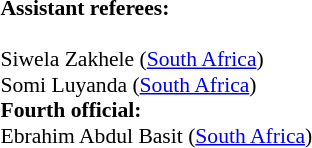<table width=50% style="font-size: 90%">
<tr>
<td><strong>Assistant referees:</strong><br><br>Siwela Zakhele (<a href='#'>South Africa</a>)
<br>Somi Luyanda (<a href='#'>South Africa</a>)
<br><strong>Fourth official:</strong>
<br>Ebrahim Abdul Basit (<a href='#'>South Africa</a>)</td>
</tr>
</table>
